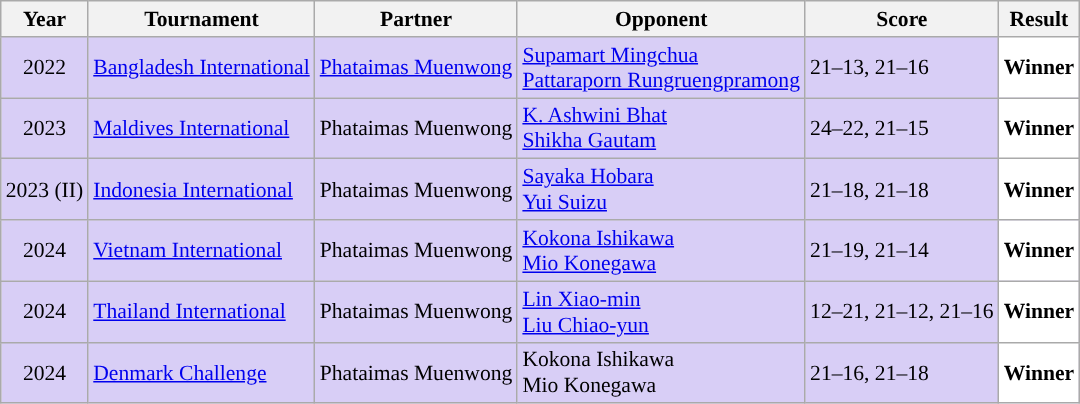<table class="sortable wikitable" style="font-size: 90%;">
<tr>
<th>Year</th>
<th>Tournament</th>
<th>Partner</th>
<th>Opponent</th>
<th>Score</th>
<th>Result</th>
</tr>
<tr style="background:#D8CEF6">
<td align="center">2022</td>
<td align="left"><a href='#'>Bangladesh International</a></td>
<td align="left"> <a href='#'>Phataimas Muenwong</a></td>
<td align="left"> <a href='#'>Supamart Mingchua</a><br> <a href='#'>Pattaraporn Rungruengpramong</a></td>
<td align="left">21–13, 21–16</td>
<td style="text-align:left; background:white"> <strong>Winner</strong></td>
</tr>
<tr style="background:#D8CEF6">
<td align="center">2023</td>
<td align="left"><a href='#'>Maldives International</a></td>
<td align="left"> Phataimas Muenwong</td>
<td align="left"> <a href='#'>K. Ashwini Bhat</a><br> <a href='#'>Shikha Gautam</a></td>
<td align="left">24–22, 21–15</td>
<td style="text-align:left; background:white"> <strong>Winner</strong></td>
</tr>
<tr style="background:#D8CEF6">
<td align="center">2023 (II)</td>
<td align="left"><a href='#'>Indonesia International</a></td>
<td align="left"> Phataimas Muenwong</td>
<td align="left"> <a href='#'>Sayaka Hobara</a><br> <a href='#'>Yui Suizu</a></td>
<td align="left">21–18, 21–18</td>
<td style="text-align:left; background:white"> <strong>Winner</strong></td>
</tr>
<tr style="background:#D8CEF6">
<td align="center">2024</td>
<td align="left"><a href='#'>Vietnam International</a></td>
<td align="left"> Phataimas Muenwong</td>
<td align="left"> <a href='#'>Kokona Ishikawa</a><br> <a href='#'>Mio Konegawa</a></td>
<td align="left">21–19, 21–14</td>
<td style="text-align:left; background:white"> <strong>Winner</strong></td>
</tr>
<tr style="background:#D8CEF6">
<td align="center">2024</td>
<td align="left"><a href='#'>Thailand International</a></td>
<td align="left"> Phataimas Muenwong</td>
<td align="left"> <a href='#'>Lin Xiao-min</a><br> <a href='#'>Liu Chiao-yun</a></td>
<td align="left">12–21, 21–12, 21–16</td>
<td style="text-align:left; background:white"> <strong>Winner</strong></td>
</tr>
<tr style="background:#D8CEF6">
<td align="center">2024</td>
<td align="left"><a href='#'>Denmark Challenge</a></td>
<td align="left"> Phataimas Muenwong</td>
<td align="left"> Kokona Ishikawa<br> Mio Konegawa</td>
<td align="left">21–16, 21–18</td>
<td style="text-align:left; background:white"> <strong>Winner</strong></td>
</tr>
</table>
